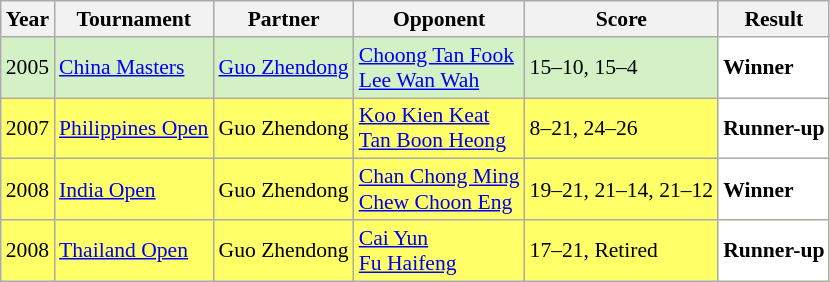<table class="sortable wikitable" style="font-size: 90%;">
<tr>
<th>Year</th>
<th>Tournament</th>
<th>Partner</th>
<th>Opponent</th>
<th>Score</th>
<th>Result</th>
</tr>
<tr style="background:#D4F1C5">
<td align="center">2005</td>
<td align="left"><a href='#'>China Masters</a></td>
<td align="left"> <a href='#'>Guo Zhendong</a></td>
<td align="left"> <a href='#'>Choong Tan Fook</a> <br>  <a href='#'>Lee Wan Wah</a></td>
<td align="left">15–10, 15–4</td>
<td style="text-align:left; background:white"> <strong>Winner</strong></td>
</tr>
<tr style="background:#FFFF67">
<td align="center">2007</td>
<td align="left"><a href='#'>Philippines Open</a></td>
<td align="left"> Guo Zhendong</td>
<td align="left"> <a href='#'>Koo Kien Keat</a> <br>  <a href='#'>Tan Boon Heong</a></td>
<td align="left">8–21, 24–26</td>
<td style="text-align:left; background:white"> <strong>Runner-up</strong></td>
</tr>
<tr style="background:#FFFF67">
<td align="center">2008</td>
<td align="left"><a href='#'>India Open</a></td>
<td align="left"> Guo Zhendong</td>
<td align="left"> <a href='#'>Chan Chong Ming</a> <br>  <a href='#'>Chew Choon Eng</a></td>
<td align="left">19–21, 21–14, 21–12</td>
<td style="text-align:left; background:white"> <strong>Winner</strong></td>
</tr>
<tr style="background:#FFFF67">
<td align="center">2008</td>
<td align="left"><a href='#'>Thailand Open</a></td>
<td align="left"> Guo Zhendong</td>
<td align="left"> <a href='#'>Cai Yun</a> <br>  <a href='#'>Fu Haifeng</a></td>
<td align="left">17–21, Retired</td>
<td style="text-align:left; background:white"> <strong>Runner-up</strong></td>
</tr>
</table>
